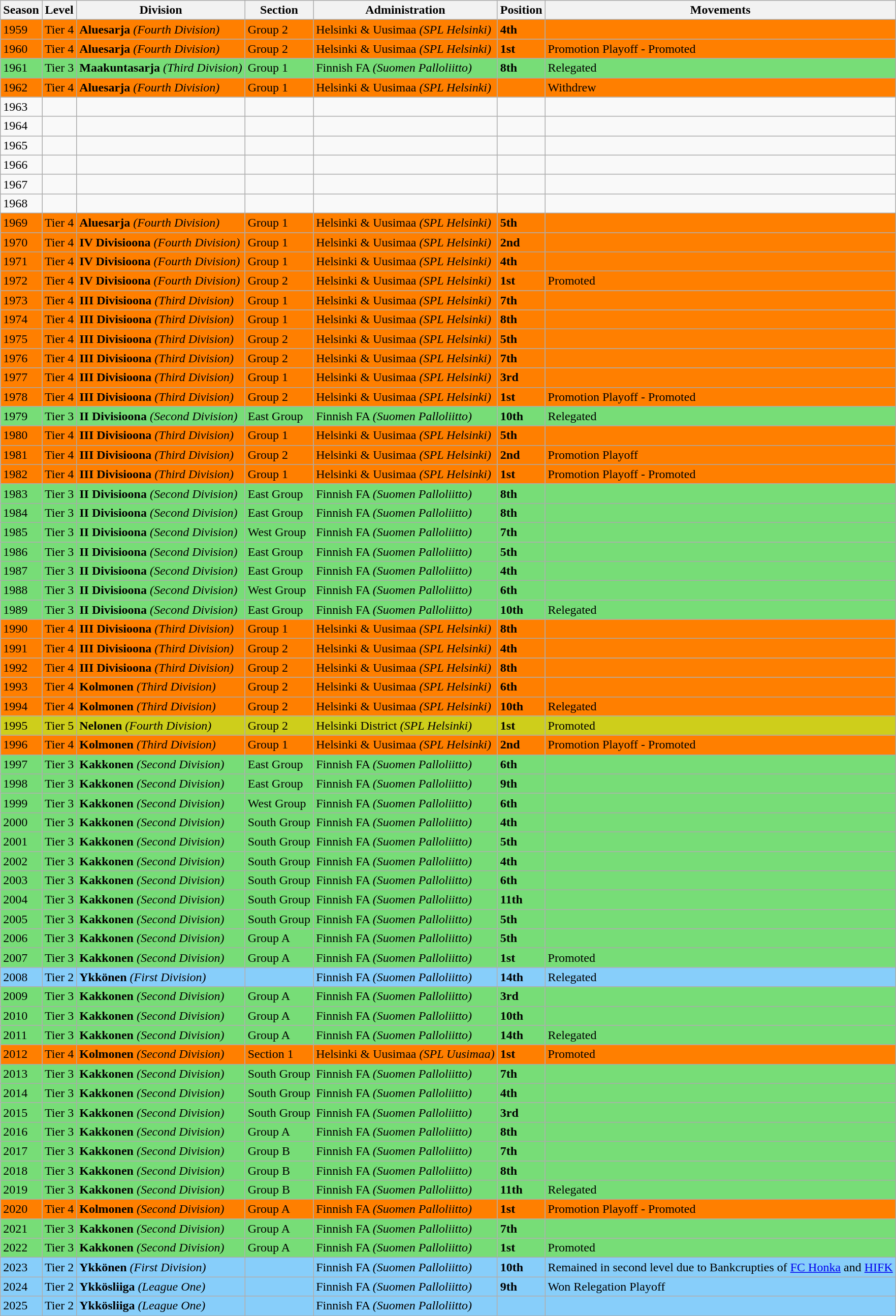<table class="wikitable">
<tr style="background:#f0f6fa;">
<th><strong>Season</strong></th>
<th><strong>Level</strong></th>
<th><strong>Division</strong></th>
<th><strong>Section</strong></th>
<th><strong>Administration</strong></th>
<th><strong>Position</strong></th>
<th><strong>Movements</strong></th>
</tr>
<tr>
<td style="background:#FF7F00;">1959</td>
<td style="background:#FF7F00;">Tier 4</td>
<td style="background:#FF7F00;"><strong>Aluesarja</strong> <em>(Fourth Division)</em></td>
<td style="background:#FF7F00;">Group 2</td>
<td style="background:#FF7F00;">Helsinki & Uusimaa <em>(SPL Helsinki)</em></td>
<td style="background:#FF7F00;"><strong>4th</strong></td>
<td style="background:#FF7F00;"></td>
</tr>
<tr>
<td style="background:#FF7F00;">1960</td>
<td style="background:#FF7F00;">Tier 4</td>
<td style="background:#FF7F00;"><strong>Aluesarja</strong> <em>(Fourth Division)</em></td>
<td style="background:#FF7F00;">Group 2</td>
<td style="background:#FF7F00;">Helsinki & Uusimaa <em>(SPL Helsinki)</em></td>
<td style="background:#FF7F00;"><strong>1st</strong></td>
<td style="background:#FF7F00;">Promotion Playoff - Promoted</td>
</tr>
<tr>
<td style="background:#77DD77;">1961</td>
<td style="background:#77DD77;">Tier 3</td>
<td style="background:#77DD77;"><strong>Maakuntasarja</strong> <em>(Third Division)</em></td>
<td style="background:#77DD77;">Group 1</td>
<td style="background:#77DD77;">Finnish FA <em>(Suomen Palloliitto)</em></td>
<td style="background:#77DD77;"><strong>8th</strong></td>
<td style="background:#77DD77;">Relegated</td>
</tr>
<tr>
<td style="background:#FF7F00;">1962</td>
<td style="background:#FF7F00;">Tier 4</td>
<td style="background:#FF7F00;"><strong>Aluesarja</strong> <em>(Fourth Division)</em></td>
<td style="background:#FF7F00;">Group 1</td>
<td style="background:#FF7F00;">Helsinki & Uusimaa <em>(SPL Helsinki)</em></td>
<td style="background:#FF7F00;"></td>
<td style="background:#FF7F00;">Withdrew</td>
</tr>
<tr>
<td style="background:;">1963</td>
<td style="background:;"></td>
<td style="background:;"></td>
<td style="background:;"></td>
<td style="background:;"></td>
<td style="background:;"></td>
<td style="background:;"></td>
</tr>
<tr>
<td style="background:;">1964</td>
<td style="background:;"></td>
<td style="background:;"></td>
<td style="background:;"></td>
<td style="background:;"></td>
<td style="background:;"></td>
<td style="background:;"></td>
</tr>
<tr>
<td style="background:;">1965</td>
<td style="background:;"></td>
<td style="background:;"></td>
<td style="background:;"></td>
<td style="background:;"></td>
<td style="background:;"></td>
<td style="background:;"></td>
</tr>
<tr>
<td style="background:;">1966</td>
<td style="background:;"></td>
<td style="background:;"></td>
<td style="background:;"></td>
<td style="background:;"></td>
<td style="background:;"></td>
<td style="background:;"></td>
</tr>
<tr>
<td style="background:;">1967</td>
<td style="background:;"></td>
<td style="background:;"></td>
<td style="background:;"></td>
<td style="background:;"></td>
<td style="background:;"></td>
<td style="background:;"></td>
</tr>
<tr>
<td style="background:;">1968</td>
<td style="background:;"></td>
<td style="background:;"></td>
<td style="background:;"></td>
<td style="background:;"></td>
<td style="background:;"></td>
<td style="background:;"></td>
</tr>
<tr>
<td style="background:#FF7F00;">1969</td>
<td style="background:#FF7F00;">Tier 4</td>
<td style="background:#FF7F00;"><strong>Aluesarja</strong> <em>(Fourth Division)</em></td>
<td style="background:#FF7F00;">Group 1</td>
<td style="background:#FF7F00;">Helsinki & Uusimaa <em>(SPL Helsinki)</em></td>
<td style="background:#FF7F00;"><strong>5th</strong></td>
<td style="background:#FF7F00;"></td>
</tr>
<tr>
<td style="background:#FF7F00;">1970</td>
<td style="background:#FF7F00;">Tier 4</td>
<td style="background:#FF7F00;"><strong>IV Divisioona</strong> <em>(Fourth Division)</em></td>
<td style="background:#FF7F00;">Group 1</td>
<td style="background:#FF7F00;">Helsinki & Uusimaa <em>(SPL Helsinki)</em></td>
<td style="background:#FF7F00;"><strong>2nd</strong></td>
<td style="background:#FF7F00;"></td>
</tr>
<tr>
<td style="background:#FF7F00;">1971</td>
<td style="background:#FF7F00;">Tier 4</td>
<td style="background:#FF7F00;"><strong>IV Divisioona</strong> <em>(Fourth Division)</em></td>
<td style="background:#FF7F00;">Group 1</td>
<td style="background:#FF7F00;">Helsinki & Uusimaa <em>(SPL Helsinki)</em></td>
<td style="background:#FF7F00;"><strong>4th</strong></td>
<td style="background:#FF7F00;"></td>
</tr>
<tr>
<td style="background:#FF7F00;">1972</td>
<td style="background:#FF7F00;">Tier 4</td>
<td style="background:#FF7F00;"><strong>IV Divisioona</strong> <em>(Fourth Division)</em></td>
<td style="background:#FF7F00;">Group 2</td>
<td style="background:#FF7F00;">Helsinki & Uusimaa <em>(SPL Helsinki)</em></td>
<td style="background:#FF7F00;"><strong>1st</strong></td>
<td style="background:#FF7F00;">Promoted</td>
</tr>
<tr>
<td style="background:#FF7F00;">1973</td>
<td style="background:#FF7F00;">Tier 4</td>
<td style="background:#FF7F00;"><strong>III Divisioona</strong> <em>(Third Division)</em></td>
<td style="background:#FF7F00;">Group 1</td>
<td style="background:#FF7F00;">Helsinki & Uusimaa <em>(SPL Helsinki)</em></td>
<td style="background:#FF7F00;"><strong>7th</strong></td>
<td style="background:#FF7F00;"></td>
</tr>
<tr>
<td style="background:#FF7F00;">1974</td>
<td style="background:#FF7F00;">Tier 4</td>
<td style="background:#FF7F00;"><strong>III Divisioona</strong> <em>(Third Division)</em></td>
<td style="background:#FF7F00;">Group 1</td>
<td style="background:#FF7F00;">Helsinki & Uusimaa <em>(SPL Helsinki)</em></td>
<td style="background:#FF7F00;"><strong>8th</strong></td>
<td style="background:#FF7F00;"></td>
</tr>
<tr>
<td style="background:#FF7F00;">1975</td>
<td style="background:#FF7F00;">Tier 4</td>
<td style="background:#FF7F00;"><strong>III Divisioona</strong> <em>(Third Division)</em></td>
<td style="background:#FF7F00;">Group 2</td>
<td style="background:#FF7F00;">Helsinki & Uusimaa <em>(SPL Helsinki)</em></td>
<td style="background:#FF7F00;"><strong>5th</strong></td>
<td style="background:#FF7F00;"></td>
</tr>
<tr>
<td style="background:#FF7F00;">1976</td>
<td style="background:#FF7F00;">Tier 4</td>
<td style="background:#FF7F00;"><strong>III Divisioona</strong> <em>(Third Division)</em></td>
<td style="background:#FF7F00;">Group 2</td>
<td style="background:#FF7F00;">Helsinki & Uusimaa <em>(SPL Helsinki)</em></td>
<td style="background:#FF7F00;"><strong>7th</strong></td>
<td style="background:#FF7F00;"></td>
</tr>
<tr>
<td style="background:#FF7F00;">1977</td>
<td style="background:#FF7F00;">Tier 4</td>
<td style="background:#FF7F00;"><strong>III Divisioona</strong> <em>(Third Division)</em></td>
<td style="background:#FF7F00;">Group 1</td>
<td style="background:#FF7F00;">Helsinki & Uusimaa <em>(SPL Helsinki)</em></td>
<td style="background:#FF7F00;"><strong>3rd</strong></td>
<td style="background:#FF7F00;"></td>
</tr>
<tr>
<td style="background:#FF7F00;">1978</td>
<td style="background:#FF7F00;">Tier 4</td>
<td style="background:#FF7F00;"><strong>III Divisioona</strong> <em>(Third Division)</em></td>
<td style="background:#FF7F00;">Group 2</td>
<td style="background:#FF7F00;">Helsinki & Uusimaa <em>(SPL Helsinki)</em></td>
<td style="background:#FF7F00;"><strong>1st</strong></td>
<td style="background:#FF7F00;">Promotion Playoff - Promoted</td>
</tr>
<tr>
<td style="background:#77DD77;">1979</td>
<td style="background:#77DD77;">Tier 3</td>
<td style="background:#77DD77;"><strong>II Divisioona</strong> <em>(Second Division)</em></td>
<td style="background:#77DD77;">East Group</td>
<td style="background:#77DD77;">Finnish FA <em>(Suomen Palloliitto)</em></td>
<td style="background:#77DD77;"><strong>10th</strong></td>
<td style="background:#77DD77;">Relegated</td>
</tr>
<tr>
<td style="background:#FF7F00;">1980</td>
<td style="background:#FF7F00;">Tier 4</td>
<td style="background:#FF7F00;"><strong>III Divisioona</strong> <em>(Third Division)</em></td>
<td style="background:#FF7F00;">Group 1</td>
<td style="background:#FF7F00;">Helsinki & Uusimaa <em>(SPL Helsinki)</em></td>
<td style="background:#FF7F00;"><strong>5th</strong></td>
<td style="background:#FF7F00;"></td>
</tr>
<tr>
<td style="background:#FF7F00;">1981</td>
<td style="background:#FF7F00;">Tier 4</td>
<td style="background:#FF7F00;"><strong>III Divisioona</strong> <em>(Third Division)</em></td>
<td style="background:#FF7F00;">Group 2</td>
<td style="background:#FF7F00;">Helsinki & Uusimaa <em>(SPL Helsinki)</em></td>
<td style="background:#FF7F00;"><strong>2nd</strong></td>
<td style="background:#FF7F00;">Promotion Playoff</td>
</tr>
<tr>
<td style="background:#FF7F00;">1982</td>
<td style="background:#FF7F00;">Tier 4</td>
<td style="background:#FF7F00;"><strong>III Divisioona</strong> <em>(Third Division)</em></td>
<td style="background:#FF7F00;">Group 1</td>
<td style="background:#FF7F00;">Helsinki & Uusimaa <em>(SPL Helsinki)</em></td>
<td style="background:#FF7F00;"><strong>1st</strong></td>
<td style="background:#FF7F00;">Promotion Playoff - Promoted</td>
</tr>
<tr>
<td style="background:#77DD77;">1983</td>
<td style="background:#77DD77;">Tier 3</td>
<td style="background:#77DD77;"><strong>II Divisioona</strong> <em>(Second Division)</em></td>
<td style="background:#77DD77;">East Group</td>
<td style="background:#77DD77;">Finnish FA <em>(Suomen Palloliitto)</em></td>
<td style="background:#77DD77;"><strong>8th</strong></td>
<td style="background:#77DD77;"></td>
</tr>
<tr>
<td style="background:#77DD77;">1984</td>
<td style="background:#77DD77;">Tier 3</td>
<td style="background:#77DD77;"><strong>II Divisioona</strong> <em>(Second Division)</em></td>
<td style="background:#77DD77;">East Group</td>
<td style="background:#77DD77;">Finnish FA <em>(Suomen Palloliitto)</em></td>
<td style="background:#77DD77;"><strong>8th</strong></td>
<td style="background:#77DD77;"></td>
</tr>
<tr>
<td style="background:#77DD77;">1985</td>
<td style="background:#77DD77;">Tier 3</td>
<td style="background:#77DD77;"><strong>II Divisioona</strong> <em>(Second Division)</em></td>
<td style="background:#77DD77;">West Group</td>
<td style="background:#77DD77;">Finnish FA <em>(Suomen Palloliitto)</em></td>
<td style="background:#77DD77;"><strong>7th</strong></td>
<td style="background:#77DD77;"></td>
</tr>
<tr>
<td style="background:#77DD77;">1986</td>
<td style="background:#77DD77;">Tier 3</td>
<td style="background:#77DD77;"><strong>II Divisioona</strong> <em>(Second Division)</em></td>
<td style="background:#77DD77;">East Group</td>
<td style="background:#77DD77;">Finnish FA <em>(Suomen Palloliitto)</em></td>
<td style="background:#77DD77;"><strong>5th</strong></td>
<td style="background:#77DD77;"></td>
</tr>
<tr>
<td style="background:#77DD77;">1987</td>
<td style="background:#77DD77;">Tier 3</td>
<td style="background:#77DD77;"><strong>II Divisioona</strong> <em>(Second Division)</em></td>
<td style="background:#77DD77;">East Group</td>
<td style="background:#77DD77;">Finnish FA <em>(Suomen Palloliitto)</em></td>
<td style="background:#77DD77;"><strong>4th</strong></td>
<td style="background:#77DD77;"></td>
</tr>
<tr>
<td style="background:#77DD77;">1988</td>
<td style="background:#77DD77;">Tier 3</td>
<td style="background:#77DD77;"><strong>II Divisioona</strong> <em>(Second Division)</em></td>
<td style="background:#77DD77;">West Group</td>
<td style="background:#77DD77;">Finnish FA <em>(Suomen Palloliitto)</em></td>
<td style="background:#77DD77;"><strong>6th</strong></td>
<td style="background:#77DD77;"></td>
</tr>
<tr>
<td style="background:#77DD77;">1989</td>
<td style="background:#77DD77;">Tier 3</td>
<td style="background:#77DD77;"><strong>II Divisioona</strong> <em>(Second Division)</em></td>
<td style="background:#77DD77;">East Group</td>
<td style="background:#77DD77;">Finnish FA <em>(Suomen Palloliitto)</em></td>
<td style="background:#77DD77;"><strong>10th</strong></td>
<td style="background:#77DD77;">Relegated</td>
</tr>
<tr>
<td style="background:#FF7F00;">1990</td>
<td style="background:#FF7F00;">Tier 4</td>
<td style="background:#FF7F00;"><strong>III Divisioona</strong> <em>(Third Division)</em></td>
<td style="background:#FF7F00;">Group 1</td>
<td style="background:#FF7F00;">Helsinki & Uusimaa <em>(SPL Helsinki)</em></td>
<td style="background:#FF7F00;"><strong>8th</strong></td>
<td style="background:#FF7F00;"></td>
</tr>
<tr>
<td style="background:#FF7F00;">1991</td>
<td style="background:#FF7F00;">Tier 4</td>
<td style="background:#FF7F00;"><strong>III Divisioona</strong> <em>(Third Division)</em></td>
<td style="background:#FF7F00;">Group 2</td>
<td style="background:#FF7F00;">Helsinki & Uusimaa <em>(SPL Helsinki)</em></td>
<td style="background:#FF7F00;"><strong>4th</strong></td>
<td style="background:#FF7F00;"></td>
</tr>
<tr>
<td style="background:#FF7F00;">1992</td>
<td style="background:#FF7F00;">Tier 4</td>
<td style="background:#FF7F00;"><strong>III Divisioona</strong> <em>(Third Division)</em></td>
<td style="background:#FF7F00;">Group 2</td>
<td style="background:#FF7F00;">Helsinki & Uusimaa <em>(SPL Helsinki)</em></td>
<td style="background:#FF7F00;"><strong>8th</strong></td>
<td style="background:#FF7F00;"></td>
</tr>
<tr>
<td style="background:#FF7F00;">1993</td>
<td style="background:#FF7F00;">Tier 4</td>
<td style="background:#FF7F00;"><strong>Kolmonen</strong> <em>(Third Division)</em></td>
<td style="background:#FF7F00;">Group 2</td>
<td style="background:#FF7F00;">Helsinki & Uusimaa <em>(SPL Helsinki)</em></td>
<td style="background:#FF7F00;"><strong>6th</strong></td>
<td style="background:#FF7F00;"></td>
</tr>
<tr>
<td style="background:#FF7F00;">1994</td>
<td style="background:#FF7F00;">Tier 4</td>
<td style="background:#FF7F00;"><strong>Kolmonen</strong> <em>(Third Division)</em></td>
<td style="background:#FF7F00;">Group 2</td>
<td style="background:#FF7F00;">Helsinki & Uusimaa <em>(SPL Helsinki)</em></td>
<td style="background:#FF7F00;"><strong>10th</strong></td>
<td style="background:#FF7F00;">Relegated</td>
</tr>
<tr>
<td style="background:#CECE1B;">1995</td>
<td style="background:#CECE1B;">Tier 5</td>
<td style="background:#CECE1B;"><strong>Nelonen</strong> <em>(Fourth Division)</em></td>
<td style="background:#CECE1B;">Group 2</td>
<td style="background:#CECE1B;">Helsinki District <em>(SPL Helsinki)</em></td>
<td style="background:#CECE1B;"><strong>1st</strong></td>
<td style="background:#CECE1B;">Promoted</td>
</tr>
<tr>
<td style="background:#FF7F00;">1996</td>
<td style="background:#FF7F00;">Tier 4</td>
<td style="background:#FF7F00;"><strong>Kolmonen</strong> <em>(Third Division)</em></td>
<td style="background:#FF7F00;">Group 1</td>
<td style="background:#FF7F00;">Helsinki & Uusimaa <em>(SPL Helsinki)</em></td>
<td style="background:#FF7F00;"><strong>2nd</strong></td>
<td style="background:#FF7F00;">Promotion Playoff - Promoted</td>
</tr>
<tr>
<td style="background:#77DD77;">1997</td>
<td style="background:#77DD77;">Tier 3</td>
<td style="background:#77DD77;"><strong>Kakkonen</strong> <em>(Second Division)</em></td>
<td style="background:#77DD77;">East Group</td>
<td style="background:#77DD77;">Finnish FA <em>(Suomen Palloliitto)</em></td>
<td style="background:#77DD77;"><strong>6th</strong></td>
<td style="background:#77DD77;"></td>
</tr>
<tr>
<td style="background:#77DD77;">1998</td>
<td style="background:#77DD77;">Tier 3</td>
<td style="background:#77DD77;"><strong>Kakkonen</strong> <em>(Second Division)</em></td>
<td style="background:#77DD77;">East Group</td>
<td style="background:#77DD77;">Finnish FA <em>(Suomen Palloliitto)</em></td>
<td style="background:#77DD77;"><strong>9th</strong></td>
<td style="background:#77DD77;"></td>
</tr>
<tr>
<td style="background:#77DD77;">1999</td>
<td style="background:#77DD77;">Tier 3</td>
<td style="background:#77DD77;"><strong>Kakkonen</strong> <em>(Second Division)</em></td>
<td style="background:#77DD77;">West Group</td>
<td style="background:#77DD77;">Finnish FA <em>(Suomen Palloliitto)</em></td>
<td style="background:#77DD77;"><strong>6th</strong></td>
<td style="background:#77DD77;"></td>
</tr>
<tr>
<td style="background:#77DD77;">2000</td>
<td style="background:#77DD77;">Tier 3</td>
<td style="background:#77DD77;"><strong>Kakkonen</strong> <em>(Second Division)</em></td>
<td style="background:#77DD77;">South Group</td>
<td style="background:#77DD77;">Finnish FA <em>(Suomen Palloliitto)</em></td>
<td style="background:#77DD77;"><strong>4th</strong></td>
<td style="background:#77DD77;"></td>
</tr>
<tr>
<td style="background:#77DD77;">2001</td>
<td style="background:#77DD77;">Tier 3</td>
<td style="background:#77DD77;"><strong>Kakkonen</strong> <em>(Second Division)</em></td>
<td style="background:#77DD77;">South Group</td>
<td style="background:#77DD77;">Finnish FA <em>(Suomen Palloliitto)</em></td>
<td style="background:#77DD77;"><strong>5th</strong></td>
<td style="background:#77DD77;"></td>
</tr>
<tr>
<td style="background:#77DD77;">2002</td>
<td style="background:#77DD77;">Tier 3</td>
<td style="background:#77DD77;"><strong>Kakkonen</strong> <em>(Second Division)</em></td>
<td style="background:#77DD77;">South Group</td>
<td style="background:#77DD77;">Finnish FA <em>(Suomen Palloliitto)</em></td>
<td style="background:#77DD77;"><strong>4th</strong></td>
<td style="background:#77DD77;"></td>
</tr>
<tr>
<td style="background:#77DD77;">2003</td>
<td style="background:#77DD77;">Tier 3</td>
<td style="background:#77DD77;"><strong>Kakkonen</strong> <em>(Second Division)</em></td>
<td style="background:#77DD77;">South Group</td>
<td style="background:#77DD77;">Finnish FA <em>(Suomen Palloliitto)</em></td>
<td style="background:#77DD77;"><strong>6th</strong></td>
<td style="background:#77DD77;"></td>
</tr>
<tr>
<td style="background:#77DD77;">2004</td>
<td style="background:#77DD77;">Tier 3</td>
<td style="background:#77DD77;"><strong>Kakkonen</strong> <em>(Second Division)</em></td>
<td style="background:#77DD77;">South Group</td>
<td style="background:#77DD77;">Finnish FA <em>(Suomen Palloliitto)</em></td>
<td style="background:#77DD77;"><strong>11th</strong></td>
<td style="background:#77DD77;"></td>
</tr>
<tr>
<td style="background:#77DD77;">2005</td>
<td style="background:#77DD77;">Tier 3</td>
<td style="background:#77DD77;"><strong>Kakkonen</strong> <em>(Second Division)</em></td>
<td style="background:#77DD77;">South Group</td>
<td style="background:#77DD77;">Finnish FA <em>(Suomen Palloliitto)</em></td>
<td style="background:#77DD77;"><strong>5th</strong></td>
<td style="background:#77DD77;"></td>
</tr>
<tr>
<td style="background:#77DD77;">2006</td>
<td style="background:#77DD77;">Tier 3</td>
<td style="background:#77DD77;"><strong>Kakkonen</strong> <em>(Second Division)</em></td>
<td style="background:#77DD77;">Group A</td>
<td style="background:#77DD77;">Finnish FA <em>(Suomen Palloliitto)</em></td>
<td style="background:#77DD77;"><strong>5th</strong></td>
<td style="background:#77DD77;"></td>
</tr>
<tr>
<td style="background:#77DD77;">2007</td>
<td style="background:#77DD77;">Tier 3</td>
<td style="background:#77DD77;"><strong>Kakkonen</strong> <em>(Second Division)</em></td>
<td style="background:#77DD77;">Group A</td>
<td style="background:#77DD77;">Finnish FA <em>(Suomen Palloliitto)</em></td>
<td style="background:#77DD77;"><strong>1st</strong></td>
<td style="background:#77DD77;">Promoted</td>
</tr>
<tr>
<td style="background:#87CEFA;">2008</td>
<td style="background:#87CEFA;">Tier 2</td>
<td style="background:#87CEFA;"><strong> Ykkönen</strong> <em>(First Division)</em></td>
<td style="background:#87CEFA;"></td>
<td style="background:#87CEFA;">Finnish FA <em>(Suomen Palloliitto)</em></td>
<td style="background:#87CEFA;"><strong>14th</strong></td>
<td style="background:#87CEFA;">Relegated</td>
</tr>
<tr>
<td style="background:#77DD77;">2009</td>
<td style="background:#77DD77;">Tier 3</td>
<td style="background:#77DD77;"><strong>Kakkonen</strong> <em>(Second Division)</em></td>
<td style="background:#77DD77;">Group A</td>
<td style="background:#77DD77;">Finnish FA <em>(Suomen Palloliitto)</em></td>
<td style="background:#77DD77;"><strong>3rd</strong></td>
<td style="background:#77DD77;"></td>
</tr>
<tr>
<td style="background:#77DD77;">2010</td>
<td style="background:#77DD77;">Tier 3</td>
<td style="background:#77DD77;"><strong>Kakkonen</strong> <em>(Second Division)</em></td>
<td style="background:#77DD77;">Group A</td>
<td style="background:#77DD77;">Finnish FA <em>(Suomen Palloliitto)</em></td>
<td style="background:#77DD77;"><strong>10th</strong></td>
<td style="background:#77DD77;"></td>
</tr>
<tr>
<td style="background:#77DD77;">2011</td>
<td style="background:#77DD77;">Tier 3</td>
<td style="background:#77DD77;"><strong>Kakkonen</strong> <em>(Second Division)</em></td>
<td style="background:#77DD77;">Group A</td>
<td style="background:#77DD77;">Finnish FA <em>(Suomen Palloliitto)</em></td>
<td style="background:#77DD77;"><strong>14th</strong></td>
<td style="background:#77DD77;">Relegated</td>
</tr>
<tr>
<td style="background:#FF7F00;">2012</td>
<td style="background:#FF7F00;">Tier 4</td>
<td style="background:#FF7F00;"><strong>Kolmonen</strong> <em>(Second Division)</em></td>
<td style="background:#FF7F00;">Section 1</td>
<td style="background:#FF7F00;">Helsinki & Uusimaa <em>(SPL Uusimaa)</em></td>
<td style="background:#FF7F00;"><strong>1st</strong></td>
<td style="background:#FF7F00;">Promoted</td>
</tr>
<tr>
<td style="background:#77DD77;">2013</td>
<td style="background:#77DD77;">Tier 3</td>
<td style="background:#77DD77;"><strong>Kakkonen</strong> <em>(Second Division)</em></td>
<td style="background:#77DD77;">South Group</td>
<td style="background:#77DD77;">Finnish FA <em>(Suomen Palloliitto)</em></td>
<td style="background:#77DD77;"><strong>7th</strong></td>
<td style="background:#77DD77;"></td>
</tr>
<tr>
<td style="background:#77DD77;">2014</td>
<td style="background:#77DD77;">Tier 3</td>
<td style="background:#77DD77;"><strong>Kakkonen</strong> <em>(Second Division)</em></td>
<td style="background:#77DD77;">South Group</td>
<td style="background:#77DD77;">Finnish FA <em>(Suomen Palloliitto)</em></td>
<td style="background:#77DD77;"><strong>4th</strong></td>
<td style="background:#77DD77;"></td>
</tr>
<tr>
<td style="background:#77DD77;">2015</td>
<td style="background:#77DD77;">Tier 3</td>
<td style="background:#77DD77;"><strong>Kakkonen</strong> <em>(Second Division)</em></td>
<td style="background:#77DD77;">South Group</td>
<td style="background:#77DD77;">Finnish FA <em>(Suomen Palloliitto)</em></td>
<td style="background:#77DD77;"><strong>3rd</strong></td>
<td style="background:#77DD77;"></td>
</tr>
<tr>
<td style="background:#77DD77;">2016</td>
<td style="background:#77DD77;">Tier 3</td>
<td style="background:#77DD77;"><strong>Kakkonen</strong> <em>(Second Division)</em></td>
<td style="background:#77DD77;">Group A</td>
<td style="background:#77DD77;">Finnish FA <em>(Suomen Palloliitto)</em></td>
<td style="background:#77DD77;"><strong>8th</strong></td>
<td style="background:#77DD77;"></td>
</tr>
<tr>
<td style="background:#77DD77;">2017</td>
<td style="background:#77DD77;">Tier 3</td>
<td style="background:#77DD77;"><strong>Kakkonen</strong> <em>(Second Division)</em></td>
<td style="background:#77DD77;">Group B</td>
<td style="background:#77DD77;">Finnish FA <em>(Suomen Palloliitto)</em></td>
<td style="background:#77DD77;"><strong>7th</strong></td>
<td style="background:#77DD77;"></td>
</tr>
<tr>
<td style="background:#77DD77;">2018</td>
<td style="background:#77DD77;">Tier 3</td>
<td style="background:#77DD77;"><strong>Kakkonen</strong> <em>(Second Division)</em></td>
<td style="background:#77DD77;">Group B</td>
<td style="background:#77DD77;">Finnish FA <em>(Suomen Palloliitto)</em></td>
<td style="background:#77DD77;"><strong>8th</strong></td>
<td style="background:#77DD77;"></td>
</tr>
<tr>
<td style="background:#77DD77;">2019</td>
<td style="background:#77DD77;">Tier 3</td>
<td style="background:#77DD77;"><strong>Kakkonen</strong> <em>(Second Division)</em></td>
<td style="background:#77DD77;">Group B</td>
<td style="background:#77DD77;">Finnish FA <em>(Suomen Palloliitto)</em></td>
<td style="background:#77DD77;"><strong>11th</strong></td>
<td style="background:#77DD77;">Relegated</td>
</tr>
<tr>
<td style="background:#FF7F00;">2020</td>
<td style="background:#FF7F00;">Tier 4</td>
<td style="background:#FF7F00;"><strong>Kolmonen</strong> <em>(Second Division)</em></td>
<td style="background:#FF7F00;">Group A</td>
<td style="background:#FF7F00;">Finnish FA <em>(Suomen Palloliitto)</em></td>
<td style="background:#FF7F00;"><strong>1st</strong></td>
<td style="background:#FF7F00;">Promotion Playoff - Promoted</td>
</tr>
<tr>
<td style="background:#77DD77;">2021</td>
<td style="background:#77DD77;">Tier 3</td>
<td style="background:#77DD77;"><strong>Kakkonen</strong> <em>(Second Division)</em></td>
<td style="background:#77DD77;">Group A</td>
<td style="background:#77DD77;">Finnish FA <em>(Suomen Palloliitto)</em></td>
<td style="background:#77DD77;"><strong>7th</strong></td>
<td style="background:#77DD77;"></td>
</tr>
<tr>
<td style="background:#77DD77;">2022</td>
<td style="background:#77DD77;">Tier 3</td>
<td style="background:#77DD77;"><strong>Kakkonen</strong> <em>(Second Division)</em></td>
<td style="background:#77DD77;">Group A</td>
<td style="background:#77DD77;">Finnish FA <em>(Suomen Palloliitto)</em></td>
<td style="background:#77DD77;"><strong>1st</strong></td>
<td style="background:#77DD77;">Promoted</td>
</tr>
<tr>
<td style="background:#87CEFA;">2023</td>
<td style="background:#87CEFA;">Tier 2</td>
<td style="background:#87CEFA;"><strong> Ykkönen</strong> <em>(First Division)</em></td>
<td style="background:#87CEFA;"></td>
<td style="background:#87CEFA;">Finnish FA <em>(Suomen Palloliitto)</em></td>
<td style="background:#87CEFA;"><strong>10th</strong></td>
<td style="background:#87CEFA;">Remained in second level due to Bankcrupties of <a href='#'>FC Honka</a> and <a href='#'>HIFK</a></td>
</tr>
<tr>
<td style="background:#87CEFA;">2024</td>
<td style="background:#87CEFA;">Tier 2</td>
<td style="background:#87CEFA;"><strong> Ykkösliiga</strong> <em>(League One)</em></td>
<td style="background:#87CEFA;"></td>
<td style="background:#87CEFA;">Finnish FA <em>(Suomen Palloliitto)</em></td>
<td style="background:#87CEFA;"><strong>9th</strong></td>
<td style="background:#87CEFA;">Won Relegation Playoff</td>
</tr>
<tr>
<td style="background:#87CEFA;">2025</td>
<td style="background:#87CEFA;">Tier 2</td>
<td style="background:#87CEFA;"><strong> Ykkösliiga</strong> <em>(League One)</em></td>
<td style="background:#87CEFA;"></td>
<td style="background:#87CEFA;">Finnish FA <em>(Suomen Palloliitto)</em></td>
<td style="background:#87CEFA;"></td>
<td style="background:#87CEFA;"></td>
</tr>
</table>
